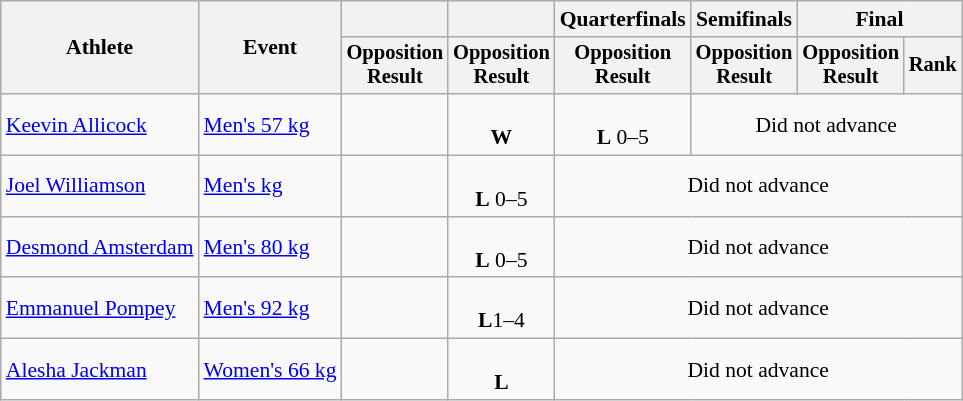<table class=wikitable style=font-size:90%;text-align:center>
<tr>
<th rowspan=2>Athlete</th>
<th rowspan=2>Event</th>
<th></th>
<th></th>
<th>Quarterfinals</th>
<th>Semifinals</th>
<th colspan=2>Final</th>
</tr>
<tr style=font-size:95%>
<th>Opposition<br>Result</th>
<th>Opposition<br>Result</th>
<th>Opposition<br>Result</th>
<th>Opposition<br>Result</th>
<th>Opposition<br>Result</th>
<th>Rank</th>
</tr>
<tr>
<td align=left><a href='#'>Keevin Allicock</a></td>
<td align=left><a href='#'>Men's 57 kg</a></td>
<td></td>
<td><br><strong>W</strong> </td>
<td><br><strong>L</strong> 0–5</td>
<td colspan=3>Did not advance</td>
</tr>
<tr>
<td align=left><a href='#'>Joel Williamson</a></td>
<td align=left><a href='#'>Men's  kg</a></td>
<td></td>
<td><br><strong>L</strong> 0–5</td>
<td colspan=4>Did not advance</td>
</tr>
<tr>
<td align=left><a href='#'>Desmond Amsterdam</a></td>
<td align=left><a href='#'>Men's 80 kg</a></td>
<td></td>
<td><br><strong>L</strong> 0–5</td>
<td colspan=4>Did not advance</td>
</tr>
<tr>
<td align=left><a href='#'>Emmanuel Pompey</a></td>
<td align=left><a href='#'>Men's 92 kg</a></td>
<td></td>
<td><br><strong>L</strong>1–4</td>
<td colspan=4>Did not advance</td>
</tr>
<tr>
<td align=left><a href='#'>Alesha Jackman</a></td>
<td align=left><a href='#'>Women's 66 kg</a></td>
<td></td>
<td><br><strong>L</strong> </td>
<td colspan=4>Did not advance</td>
</tr>
</table>
